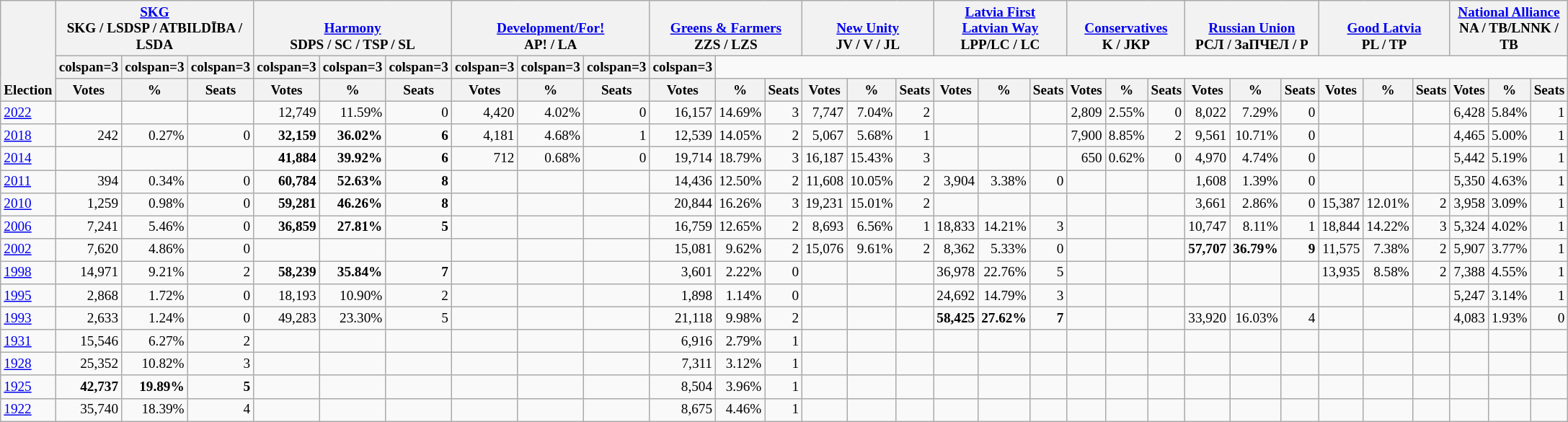<table class="wikitable" border="1" style="font-size:80%; text-align:right;">
<tr>
<th style="text-align:left;" valign=bottom rowspan=3>Election</th>
<th valign=bottom colspan=3><a href='#'>SKG</a><br>SKG / LSDSP / ATBILDĪBA / LSDA</th>
<th valign=bottom colspan=3><a href='#'>Harmony</a><br>SDPS / SC / TSP / SL</th>
<th valign=bottom colspan=3><a href='#'>Development/For!</a><br>AP! / LA</th>
<th valign=bottom colspan=3><a href='#'>Greens & Farmers</a><br>ZZS / LZS</th>
<th valign=bottom colspan=3><a href='#'>New Unity</a><br>JV / V / JL</th>
<th valign=bottom colspan=3><a href='#'>Latvia First<br>Latvian Way</a><br>LPP/LC / LC</th>
<th valign=bottom colspan=3><a href='#'>Conservatives</a><br>K / JKP</th>
<th valign=bottom colspan=3><a href='#'>Russian Union</a><br>РСЛ / ЗаПЧЕЛ / P</th>
<th valign=bottom colspan=3><a href='#'>Good Latvia</a><br>PL / TP</th>
<th valign=bottom colspan=3><a href='#'>National Alliance</a><br>NA / TB/LNNK / TB</th>
</tr>
<tr>
<th>colspan=3 </th>
<th>colspan=3 </th>
<th>colspan=3 </th>
<th>colspan=3 </th>
<th>colspan=3 </th>
<th>colspan=3 </th>
<th>colspan=3 </th>
<th>colspan=3 </th>
<th>colspan=3 </th>
<th>colspan=3 </th>
</tr>
<tr>
<th>Votes</th>
<th>%</th>
<th>Seats</th>
<th>Votes</th>
<th>%</th>
<th>Seats</th>
<th>Votes</th>
<th>%</th>
<th>Seats</th>
<th>Votes</th>
<th>%</th>
<th>Seats</th>
<th>Votes</th>
<th>%</th>
<th>Seats</th>
<th>Votes</th>
<th>%</th>
<th>Seats</th>
<th>Votes</th>
<th>%</th>
<th>Seats</th>
<th>Votes</th>
<th>%</th>
<th>Seats</th>
<th>Votes</th>
<th>%</th>
<th>Seats</th>
<th>Votes</th>
<th>%</th>
<th>Seats</th>
</tr>
<tr>
<td align=left><a href='#'>2022</a></td>
<td></td>
<td></td>
<td></td>
<td>12,749</td>
<td>11.59%</td>
<td>0</td>
<td>4,420</td>
<td>4.02%</td>
<td>0</td>
<td>16,157</td>
<td>14.69%</td>
<td>3</td>
<td>7,747</td>
<td>7.04%</td>
<td>2</td>
<td></td>
<td></td>
<td></td>
<td>2,809</td>
<td>2.55%</td>
<td>0</td>
<td>8,022</td>
<td>7.29%</td>
<td>0</td>
<td></td>
<td></td>
<td></td>
<td>6,428</td>
<td>5.84%</td>
<td>1</td>
</tr>
<tr>
<td align=left><a href='#'>2018</a></td>
<td>242</td>
<td>0.27%</td>
<td>0</td>
<td><strong>32,159</strong></td>
<td><strong>36.02%</strong></td>
<td><strong>6</strong></td>
<td>4,181</td>
<td>4.68%</td>
<td>1</td>
<td>12,539</td>
<td>14.05%</td>
<td>2</td>
<td>5,067</td>
<td>5.68%</td>
<td>1</td>
<td></td>
<td></td>
<td></td>
<td>7,900</td>
<td>8.85%</td>
<td>2</td>
<td>9,561</td>
<td>10.71%</td>
<td>0</td>
<td></td>
<td></td>
<td></td>
<td>4,465</td>
<td>5.00%</td>
<td>1</td>
</tr>
<tr>
<td align=left><a href='#'>2014</a></td>
<td></td>
<td></td>
<td></td>
<td><strong>41,884</strong></td>
<td><strong>39.92%</strong></td>
<td><strong>6</strong></td>
<td>712</td>
<td>0.68%</td>
<td>0</td>
<td>19,714</td>
<td>18.79%</td>
<td>3</td>
<td>16,187</td>
<td>15.43%</td>
<td>3</td>
<td></td>
<td></td>
<td></td>
<td>650</td>
<td>0.62%</td>
<td>0</td>
<td>4,970</td>
<td>4.74%</td>
<td>0</td>
<td></td>
<td></td>
<td></td>
<td>5,442</td>
<td>5.19%</td>
<td>1</td>
</tr>
<tr>
<td align=left><a href='#'>2011</a></td>
<td>394</td>
<td>0.34%</td>
<td>0</td>
<td><strong>60,784</strong></td>
<td><strong>52.63%</strong></td>
<td><strong>8</strong></td>
<td></td>
<td></td>
<td></td>
<td>14,436</td>
<td>12.50%</td>
<td>2</td>
<td>11,608</td>
<td>10.05%</td>
<td>2</td>
<td>3,904</td>
<td>3.38%</td>
<td>0</td>
<td></td>
<td></td>
<td></td>
<td>1,608</td>
<td>1.39%</td>
<td>0</td>
<td></td>
<td></td>
<td></td>
<td>5,350</td>
<td>4.63%</td>
<td>1</td>
</tr>
<tr>
<td align=left><a href='#'>2010</a></td>
<td>1,259</td>
<td>0.98%</td>
<td>0</td>
<td><strong>59,281</strong></td>
<td><strong>46.26%</strong></td>
<td><strong>8</strong></td>
<td></td>
<td></td>
<td></td>
<td>20,844</td>
<td>16.26%</td>
<td>3</td>
<td>19,231</td>
<td>15.01%</td>
<td>2</td>
<td></td>
<td></td>
<td></td>
<td></td>
<td></td>
<td></td>
<td>3,661</td>
<td>2.86%</td>
<td>0</td>
<td>15,387</td>
<td>12.01%</td>
<td>2</td>
<td>3,958</td>
<td>3.09%</td>
<td>1</td>
</tr>
<tr>
<td align=left><a href='#'>2006</a></td>
<td>7,241</td>
<td>5.46%</td>
<td>0</td>
<td><strong>36,859</strong></td>
<td><strong>27.81%</strong></td>
<td><strong>5</strong></td>
<td></td>
<td></td>
<td></td>
<td>16,759</td>
<td>12.65%</td>
<td>2</td>
<td>8,693</td>
<td>6.56%</td>
<td>1</td>
<td>18,833</td>
<td>14.21%</td>
<td>3</td>
<td></td>
<td></td>
<td></td>
<td>10,747</td>
<td>8.11%</td>
<td>1</td>
<td>18,844</td>
<td>14.22%</td>
<td>3</td>
<td>5,324</td>
<td>4.02%</td>
<td>1</td>
</tr>
<tr>
<td align=left><a href='#'>2002</a></td>
<td>7,620</td>
<td>4.86%</td>
<td>0</td>
<td></td>
<td></td>
<td></td>
<td></td>
<td></td>
<td></td>
<td>15,081</td>
<td>9.62%</td>
<td>2</td>
<td>15,076</td>
<td>9.61%</td>
<td>2</td>
<td>8,362</td>
<td>5.33%</td>
<td>0</td>
<td></td>
<td></td>
<td></td>
<td><strong>57,707</strong></td>
<td><strong>36.79%</strong></td>
<td><strong>9</strong></td>
<td>11,575</td>
<td>7.38%</td>
<td>2</td>
<td>5,907</td>
<td>3.77%</td>
<td>1</td>
</tr>
<tr>
<td align=left><a href='#'>1998</a></td>
<td>14,971</td>
<td>9.21%</td>
<td>2</td>
<td><strong>58,239</strong></td>
<td><strong>35.84%</strong></td>
<td><strong>7</strong></td>
<td></td>
<td></td>
<td></td>
<td>3,601</td>
<td>2.22%</td>
<td>0</td>
<td></td>
<td></td>
<td></td>
<td>36,978</td>
<td>22.76%</td>
<td>5</td>
<td></td>
<td></td>
<td></td>
<td></td>
<td></td>
<td></td>
<td>13,935</td>
<td>8.58%</td>
<td>2</td>
<td>7,388</td>
<td>4.55%</td>
<td>1</td>
</tr>
<tr>
<td align=left><a href='#'>1995</a></td>
<td>2,868</td>
<td>1.72%</td>
<td>0</td>
<td>18,193</td>
<td>10.90%</td>
<td>2</td>
<td></td>
<td></td>
<td></td>
<td>1,898</td>
<td>1.14%</td>
<td>0</td>
<td></td>
<td></td>
<td></td>
<td>24,692</td>
<td>14.79%</td>
<td>3</td>
<td></td>
<td></td>
<td></td>
<td></td>
<td></td>
<td></td>
<td></td>
<td></td>
<td></td>
<td>5,247</td>
<td>3.14%</td>
<td>1</td>
</tr>
<tr>
<td align=left><a href='#'>1993</a></td>
<td>2,633</td>
<td>1.24%</td>
<td>0</td>
<td>49,283</td>
<td>23.30%</td>
<td>5</td>
<td></td>
<td></td>
<td></td>
<td>21,118</td>
<td>9.98%</td>
<td>2</td>
<td></td>
<td></td>
<td></td>
<td><strong>58,425</strong></td>
<td><strong>27.62%</strong></td>
<td><strong>7</strong></td>
<td></td>
<td></td>
<td></td>
<td>33,920</td>
<td>16.03%</td>
<td>4</td>
<td></td>
<td></td>
<td></td>
<td>4,083</td>
<td>1.93%</td>
<td>0</td>
</tr>
<tr>
<td align=left><a href='#'>1931</a></td>
<td>15,546</td>
<td>6.27%</td>
<td>2</td>
<td></td>
<td></td>
<td></td>
<td></td>
<td></td>
<td></td>
<td>6,916</td>
<td>2.79%</td>
<td>1</td>
<td></td>
<td></td>
<td></td>
<td></td>
<td></td>
<td></td>
<td></td>
<td></td>
<td></td>
<td></td>
<td></td>
<td></td>
<td></td>
<td></td>
<td></td>
<td></td>
<td></td>
<td></td>
</tr>
<tr>
<td align=left><a href='#'>1928</a></td>
<td>25,352</td>
<td>10.82%</td>
<td>3</td>
<td></td>
<td></td>
<td></td>
<td></td>
<td></td>
<td></td>
<td>7,311</td>
<td>3.12%</td>
<td>1</td>
<td></td>
<td></td>
<td></td>
<td></td>
<td></td>
<td></td>
<td></td>
<td></td>
<td></td>
<td></td>
<td></td>
<td></td>
<td></td>
<td></td>
<td></td>
<td></td>
<td></td>
<td></td>
</tr>
<tr>
<td align=left><a href='#'>1925</a></td>
<td><strong>42,737</strong></td>
<td><strong>19.89%</strong></td>
<td><strong>5</strong></td>
<td></td>
<td></td>
<td></td>
<td></td>
<td></td>
<td></td>
<td>8,504</td>
<td>3.96%</td>
<td>1</td>
<td></td>
<td></td>
<td></td>
<td></td>
<td></td>
<td></td>
<td></td>
<td></td>
<td></td>
<td></td>
<td></td>
<td></td>
<td></td>
<td></td>
<td></td>
<td></td>
<td></td>
<td></td>
</tr>
<tr>
<td align=left><a href='#'>1922</a></td>
<td>35,740</td>
<td>18.39%</td>
<td>4</td>
<td></td>
<td></td>
<td></td>
<td></td>
<td></td>
<td></td>
<td>8,675</td>
<td>4.46%</td>
<td>1</td>
<td></td>
<td></td>
<td></td>
<td></td>
<td></td>
<td></td>
<td></td>
<td></td>
<td></td>
<td></td>
<td></td>
<td></td>
<td></td>
<td></td>
<td></td>
<td></td>
<td></td>
<td></td>
</tr>
</table>
